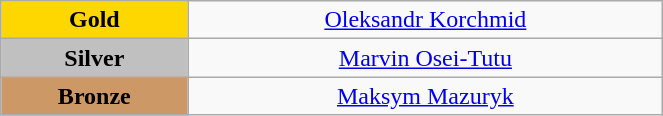<table class="wikitable" style="text-align:center; " width="35%">
<tr>
<td bgcolor="gold"><strong>Gold</strong></td>
<td><a href='#'>Oleksandr Korchmid</a><br>  <small><em></em></small></td>
</tr>
<tr>
<td bgcolor="silver"><strong>Silver</strong></td>
<td><a href='#'>Marvin Osei-Tutu</a><br>  <small><em></em></small></td>
</tr>
<tr>
<td bgcolor="CC9966"><strong>Bronze</strong></td>
<td><a href='#'>Maksym Mazuryk</a><br>  <small><em></em></small></td>
</tr>
</table>
